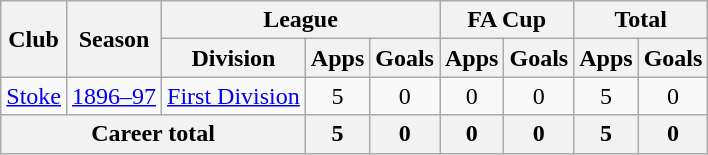<table class="wikitable" style="text-align: center;">
<tr>
<th rowspan="2">Club</th>
<th rowspan="2">Season</th>
<th colspan="3">League</th>
<th colspan="2">FA Cup</th>
<th colspan="2">Total</th>
</tr>
<tr>
<th>Division</th>
<th>Apps</th>
<th>Goals</th>
<th>Apps</th>
<th>Goals</th>
<th>Apps</th>
<th>Goals</th>
</tr>
<tr>
<td><a href='#'>Stoke</a></td>
<td><a href='#'>1896–97</a></td>
<td><a href='#'>First Division</a></td>
<td>5</td>
<td>0</td>
<td>0</td>
<td>0</td>
<td>5</td>
<td>0</td>
</tr>
<tr>
<th colspan=3>Career total</th>
<th>5</th>
<th>0</th>
<th>0</th>
<th>0</th>
<th>5</th>
<th>0</th>
</tr>
</table>
